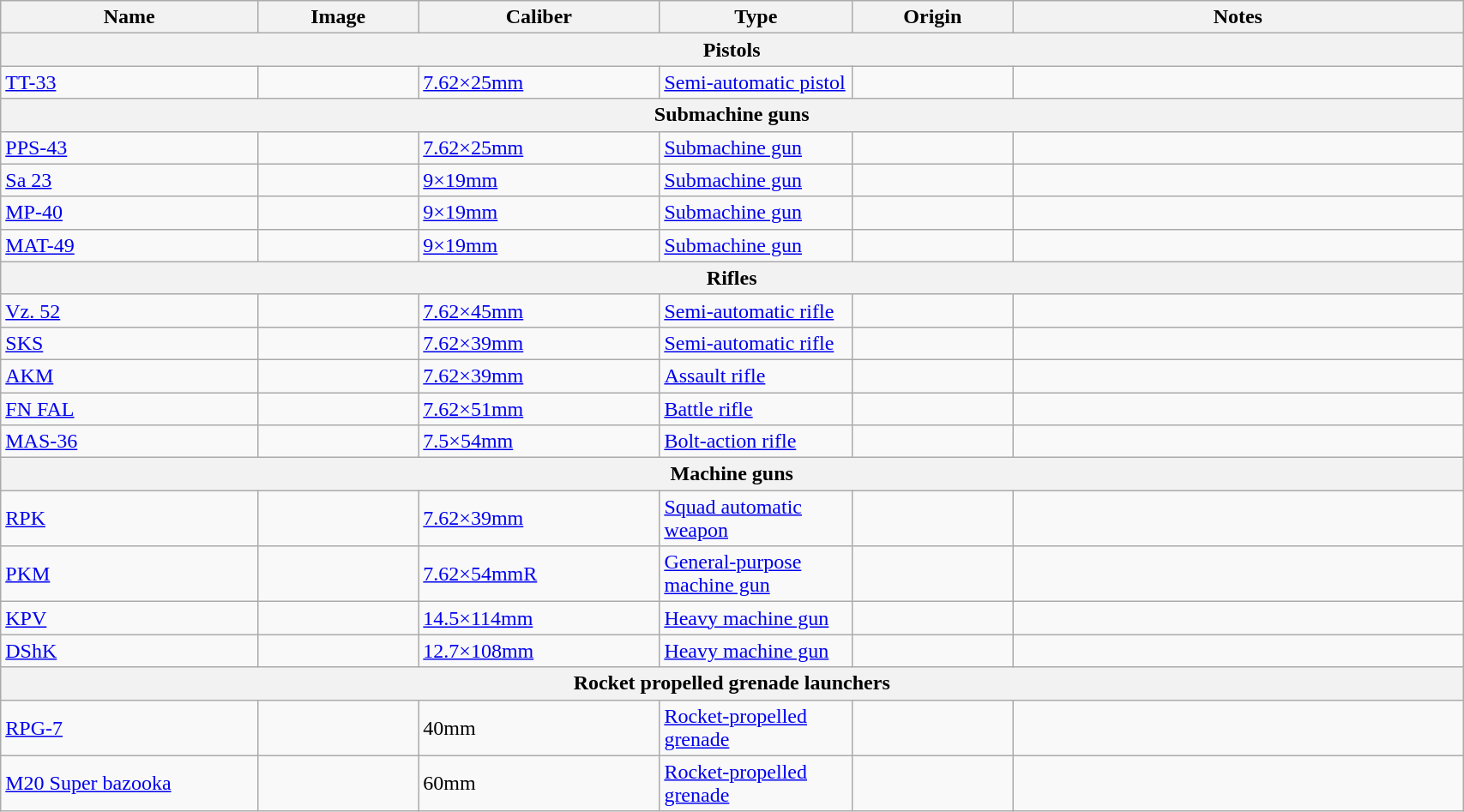<table class="wikitable" style="width:90%;">
<tr>
<th width=16%>Name</th>
<th width=10%>Image</th>
<th width=15%>Caliber</th>
<th width=12%>Type</th>
<th width=10%>Origin</th>
<th width=28%>Notes</th>
</tr>
<tr>
<th colspan="6">Pistols</th>
</tr>
<tr>
<td><a href='#'>TT-33</a></td>
<td></td>
<td><a href='#'>7.62×25mm</a></td>
<td><a href='#'>Semi-automatic pistol</a></td>
<td></td>
<td></td>
</tr>
<tr>
<th colspan="6">Submachine guns</th>
</tr>
<tr>
<td><a href='#'>PPS-43</a></td>
<td></td>
<td><a href='#'>7.62×25mm</a></td>
<td><a href='#'>Submachine gun</a></td>
<td></td>
<td></td>
</tr>
<tr>
<td><a href='#'>Sa 23</a></td>
<td></td>
<td><a href='#'>9×19mm</a></td>
<td><a href='#'>Submachine gun</a></td>
<td></td>
<td></td>
</tr>
<tr>
<td><a href='#'>MP-40</a></td>
<td></td>
<td><a href='#'>9×19mm</a></td>
<td><a href='#'>Submachine gun</a></td>
<td></td>
<td></td>
</tr>
<tr>
<td><a href='#'>MAT-49</a></td>
<td></td>
<td><a href='#'>9×19mm</a></td>
<td><a href='#'>Submachine gun</a></td>
<td></td>
<td></td>
</tr>
<tr>
<th colspan="6">Rifles</th>
</tr>
<tr>
<td><a href='#'>Vz. 52</a></td>
<td></td>
<td><a href='#'>7.62×45mm</a></td>
<td><a href='#'>Semi-automatic rifle</a></td>
<td></td>
<td></td>
</tr>
<tr>
<td><a href='#'>SKS</a></td>
<td></td>
<td><a href='#'>7.62×39mm</a></td>
<td><a href='#'>Semi-automatic rifle</a></td>
<td></td>
<td></td>
</tr>
<tr>
<td><a href='#'>AKM</a></td>
<td></td>
<td><a href='#'>7.62×39mm</a></td>
<td><a href='#'>Assault rifle</a></td>
<td></td>
<td></td>
</tr>
<tr>
<td><a href='#'>FN FAL</a></td>
<td></td>
<td><a href='#'>7.62×51mm</a></td>
<td><a href='#'>Battle rifle</a></td>
<td></td>
<td></td>
</tr>
<tr>
<td><a href='#'>MAS-36</a></td>
<td></td>
<td><a href='#'>7.5×54mm</a></td>
<td><a href='#'>Bolt-action rifle</a></td>
<td></td>
<td></td>
</tr>
<tr>
<th colspan="6">Machine guns</th>
</tr>
<tr>
<td><a href='#'>RPK</a></td>
<td></td>
<td><a href='#'>7.62×39mm</a></td>
<td><a href='#'>Squad automatic weapon</a></td>
<td></td>
<td></td>
</tr>
<tr>
<td><a href='#'>PKM</a></td>
<td></td>
<td><a href='#'>7.62×54mmR</a></td>
<td><a href='#'>General-purpose machine gun</a></td>
<td></td>
<td></td>
</tr>
<tr>
<td><a href='#'>KPV</a></td>
<td></td>
<td><a href='#'>14.5×114mm</a></td>
<td><a href='#'>Heavy machine gun</a></td>
<td></td>
<td></td>
</tr>
<tr>
<td><a href='#'>DShK</a></td>
<td></td>
<td><a href='#'>12.7×108mm</a></td>
<td><a href='#'>Heavy machine gun</a></td>
<td></td>
<td></td>
</tr>
<tr>
<th colspan="6">Rocket propelled grenade launchers</th>
</tr>
<tr>
<td><a href='#'>RPG-7</a></td>
<td></td>
<td>40mm</td>
<td><a href='#'>Rocket-propelled grenade</a></td>
<td></td>
<td></td>
</tr>
<tr>
<td><a href='#'>M20 Super bazooka</a></td>
<td></td>
<td>60mm</td>
<td><a href='#'>Rocket-propelled grenade</a></td>
<td></td>
<td></td>
</tr>
</table>
